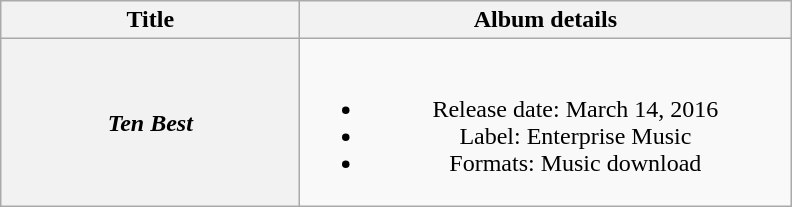<table class="wikitable plainrowheaders" style="text-align:center;">
<tr>
<th style="width:12em;">Title</th>
<th style="width:20em;">Album details</th>
</tr>
<tr>
<th scope="row"><em>Ten Best</em></th>
<td><br><ul><li>Release date: March 14, 2016</li><li>Label: Enterprise Music</li><li>Formats: Music download</li></ul></td>
</tr>
</table>
